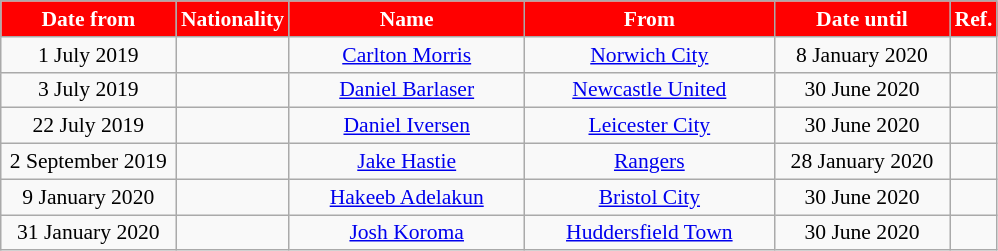<table class="wikitable"  style="text-align:center; font-size:90%; ">
<tr>
<th style="background:#FF0000; color:white; width:110px;">Date from</th>
<th style="background:#FF0000; color:white; width:50px;">Nationality</th>
<th style="background:#FF0000; color:white; width:150px;">Name</th>
<th style="background:#FF0000; color:white; width:160px;">From</th>
<th style="background:#FF0000; color:white; width:110px;">Date until</th>
<th style="background:#FF0000; color:white; width:25px;">Ref.</th>
</tr>
<tr>
<td>1 July 2019</td>
<td></td>
<td><a href='#'>Carlton Morris</a></td>
<td> <a href='#'>Norwich City</a></td>
<td>8 January 2020</td>
<td></td>
</tr>
<tr>
<td>3 July 2019</td>
<td></td>
<td><a href='#'>Daniel Barlaser</a></td>
<td> <a href='#'>Newcastle United</a></td>
<td>30 June 2020</td>
<td></td>
</tr>
<tr>
<td>22 July 2019</td>
<td></td>
<td><a href='#'>Daniel Iversen</a></td>
<td> <a href='#'>Leicester City</a></td>
<td>30 June 2020</td>
<td></td>
</tr>
<tr>
<td>2 September 2019</td>
<td></td>
<td><a href='#'>Jake Hastie</a></td>
<td> <a href='#'>Rangers</a></td>
<td>28 January 2020</td>
<td></td>
</tr>
<tr>
<td>9 January 2020</td>
<td></td>
<td><a href='#'>Hakeeb Adelakun</a></td>
<td> <a href='#'>Bristol City</a></td>
<td>30 June 2020</td>
<td></td>
</tr>
<tr>
<td>31 January 2020</td>
<td></td>
<td><a href='#'>Josh Koroma</a></td>
<td> <a href='#'>Huddersfield Town</a></td>
<td>30 June 2020</td>
<td></td>
</tr>
</table>
